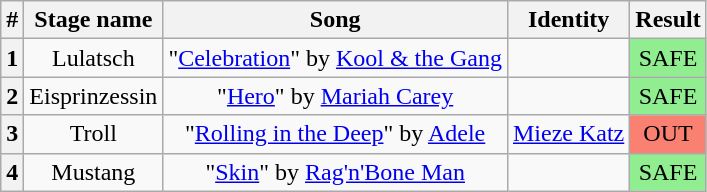<table class="wikitable plainrowheaders" style="text-align: center;">
<tr>
<th>#</th>
<th>Stage name</th>
<th>Song</th>
<th>Identity</th>
<th>Result</th>
</tr>
<tr>
<th>1</th>
<td>Lulatsch</td>
<td>"<a href='#'>Celebration</a>" by <a href='#'>Kool & the Gang</a></td>
<td></td>
<td bgcolor=lightgreen>SAFE</td>
</tr>
<tr>
<th>2</th>
<td>Eisprinzessin</td>
<td>"<a href='#'>Hero</a>" by <a href='#'>Mariah Carey</a></td>
<td></td>
<td bgcolor=lightgreen>SAFE</td>
</tr>
<tr>
<th>3</th>
<td>Troll</td>
<td>"<a href='#'>Rolling in the Deep</a>" by <a href='#'>Adele</a></td>
<td><a href='#'>Mieze Katz</a></td>
<td bgcolor=salmon>OUT</td>
</tr>
<tr>
<th>4</th>
<td>Mustang</td>
<td>"<a href='#'>Skin</a>" by <a href='#'>Rag'n'Bone Man</a></td>
<td></td>
<td bgcolor=lightgreen>SAFE</td>
</tr>
</table>
